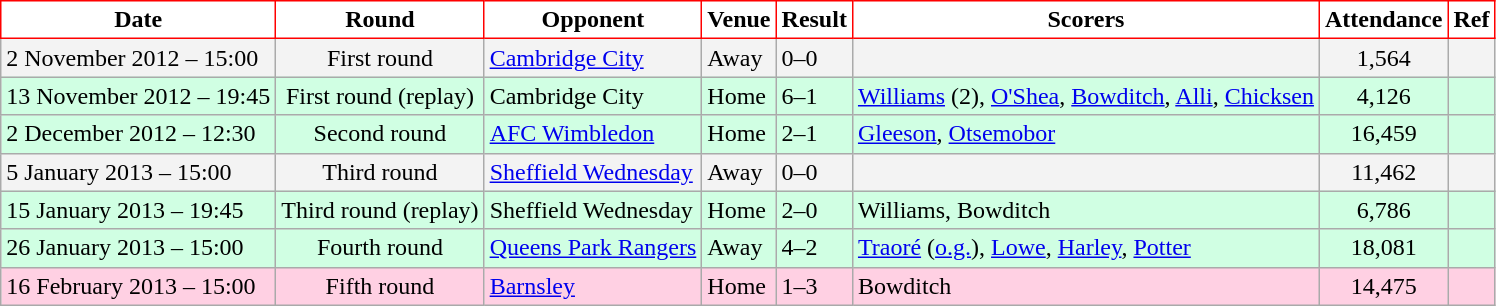<table class="wikitable">
<tr>
<th style="background:#FFFFFF; color:black; border:1px solid red;">Date</th>
<th style="background:#FFFFFF; color:black; border:1px solid red;">Round</th>
<th style="background:#FFFFFF; color:black; border:1px solid red;">Opponent</th>
<th style="background:#FFFFFF; color:black; border:1px solid red;">Venue</th>
<th style="background:#FFFFFF; color:black; border:1px solid red;">Result</th>
<th style="background:#FFFFFF; color:black; border:1px solid red;">Scorers</th>
<th style="background:#FFFFFF; color:black; border:1px solid red;">Attendance</th>
<th style="background:#FFFFFF; color:black; border:1px solid red;">Ref</th>
</tr>
<tr bgcolor = "#f3f3f3">
<td>2 November 2012 – 15:00</td>
<td align="center">First round</td>
<td><a href='#'>Cambridge City</a></td>
<td>Away</td>
<td>0–0</td>
<td> </td>
<td align="center">1,564</td>
<td></td>
</tr>
<tr bgcolor = "#d0ffe3">
<td>13 November 2012 – 19:45</td>
<td align="center">First round (replay)</td>
<td>Cambridge City</td>
<td>Home</td>
<td>6–1</td>
<td><a href='#'>Williams</a> (2), <a href='#'>O'Shea</a>, <a href='#'>Bowditch</a>, <a href='#'>Alli</a>, <a href='#'>Chicksen</a></td>
<td align="center">4,126</td>
<td></td>
</tr>
<tr bgcolor = "#d0ffe3">
<td>2 December 2012 – 12:30</td>
<td align="center">Second round</td>
<td><a href='#'>AFC Wimbledon</a></td>
<td>Home</td>
<td>2–1</td>
<td><a href='#'>Gleeson</a>, <a href='#'>Otsemobor</a></td>
<td align="center">16,459</td>
<td></td>
</tr>
<tr bgcolor = "#f3f3f3">
<td>5 January 2013 – 15:00</td>
<td align="center">Third round</td>
<td><a href='#'>Sheffield Wednesday</a></td>
<td>Away</td>
<td>0–0</td>
<td> </td>
<td align="center">11,462</td>
<td></td>
</tr>
<tr bgcolor = "#d0ffe3">
<td>15 January 2013 – 19:45</td>
<td align="center">Third round (replay)</td>
<td>Sheffield Wednesday</td>
<td>Home</td>
<td>2–0</td>
<td>Williams, Bowditch</td>
<td align="center">6,786</td>
<td></td>
</tr>
<tr bgcolor = "#d0ffe3">
<td>26 January 2013 – 15:00</td>
<td align="center">Fourth round</td>
<td><a href='#'>Queens Park Rangers</a></td>
<td>Away</td>
<td>4–2</td>
<td><a href='#'>Traoré</a> (<a href='#'>o.g.</a>), <a href='#'>Lowe</a>, <a href='#'>Harley</a>, <a href='#'>Potter</a></td>
<td align="center">18,081</td>
<td></td>
</tr>
<tr bgcolor = "#ffd0e3">
<td>16 February 2013 – 15:00</td>
<td align="center">Fifth round</td>
<td><a href='#'>Barnsley</a></td>
<td>Home</td>
<td>1–3</td>
<td>Bowditch</td>
<td align="center">14,475</td>
<td></td>
</tr>
</table>
